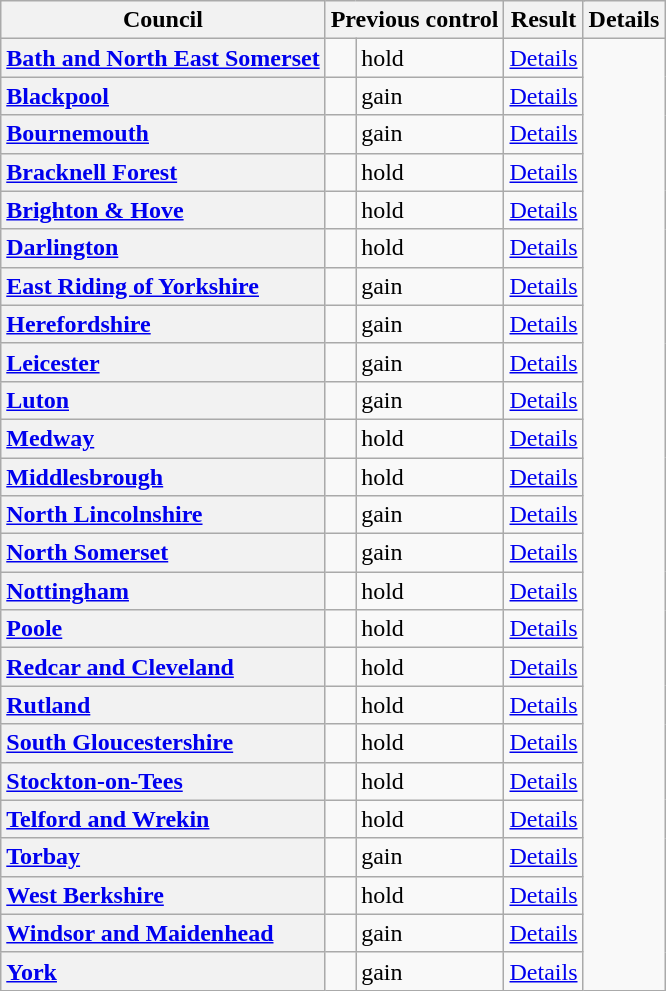<table class="wikitable" border="1">
<tr>
<th scope="col">Council</th>
<th colspan=2>Previous control</th>
<th colspan=2>Result</th>
<th scope="col">Details</th>
</tr>
<tr>
<th scope="row" style="text-align: left;"><a href='#'>Bath and North East Somerset</a></th>
<td></td>
<td> hold</td>
<td><a href='#'>Details</a></td>
</tr>
<tr>
<th scope="row" style="text-align: left;"><a href='#'>Blackpool</a></th>
<td></td>
<td> gain</td>
<td><a href='#'>Details</a></td>
</tr>
<tr>
<th scope="row" style="text-align: left;"><a href='#'>Bournemouth</a></th>
<td></td>
<td> gain</td>
<td><a href='#'>Details</a></td>
</tr>
<tr>
<th scope="row" style="text-align: left;"><a href='#'>Bracknell Forest</a></th>
<td></td>
<td> hold</td>
<td><a href='#'>Details</a></td>
</tr>
<tr>
<th scope="row" style="text-align: left;"><a href='#'>Brighton & Hove</a></th>
<td></td>
<td> hold</td>
<td><a href='#'>Details</a></td>
</tr>
<tr>
<th scope="row" style="text-align: left;"><a href='#'>Darlington</a></th>
<td></td>
<td> hold</td>
<td><a href='#'>Details</a></td>
</tr>
<tr>
<th scope="row" style="text-align: left;"><a href='#'>East Riding of Yorkshire</a></th>
<td></td>
<td> gain</td>
<td><a href='#'>Details</a></td>
</tr>
<tr>
<th scope="row" style="text-align: left;"><a href='#'>Herefordshire</a></th>
<td></td>
<td> gain</td>
<td><a href='#'>Details</a></td>
</tr>
<tr>
<th scope="row" style="text-align: left;"><a href='#'>Leicester</a></th>
<td></td>
<td> gain</td>
<td><a href='#'>Details</a></td>
</tr>
<tr>
<th scope="row" style="text-align: left;"><a href='#'>Luton</a></th>
<td></td>
<td> gain</td>
<td><a href='#'>Details</a></td>
</tr>
<tr>
<th scope="row" style="text-align: left;"><a href='#'>Medway</a></th>
<td></td>
<td> hold</td>
<td><a href='#'>Details</a></td>
</tr>
<tr>
<th scope="row" style="text-align: left;"><a href='#'>Middlesbrough</a></th>
<td></td>
<td> hold</td>
<td><a href='#'>Details</a></td>
</tr>
<tr>
<th scope="row" style="text-align: left;"><a href='#'>North Lincolnshire</a></th>
<td></td>
<td> gain</td>
<td><a href='#'>Details</a></td>
</tr>
<tr>
<th scope="row" style="text-align: left;"><a href='#'>North Somerset</a></th>
<td></td>
<td> gain</td>
<td><a href='#'>Details</a></td>
</tr>
<tr>
<th scope="row" style="text-align: left;"><a href='#'>Nottingham</a></th>
<td></td>
<td> hold</td>
<td><a href='#'>Details</a></td>
</tr>
<tr>
<th scope="row" style="text-align: left;"><a href='#'>Poole</a></th>
<td></td>
<td> hold</td>
<td><a href='#'>Details</a></td>
</tr>
<tr>
<th scope="row" style="text-align: left;"><a href='#'>Redcar and Cleveland</a></th>
<td></td>
<td> hold</td>
<td><a href='#'>Details</a></td>
</tr>
<tr>
<th scope="row" style="text-align: left;"><a href='#'>Rutland</a></th>
<td></td>
<td> hold</td>
<td><a href='#'>Details</a></td>
</tr>
<tr>
<th scope="row" style="text-align: left;"><a href='#'>South Gloucestershire</a></th>
<td></td>
<td> hold</td>
<td><a href='#'>Details</a></td>
</tr>
<tr>
<th scope="row" style="text-align: left;"><a href='#'>Stockton-on-Tees</a></th>
<td></td>
<td> hold</td>
<td><a href='#'>Details</a></td>
</tr>
<tr>
<th scope="row" style="text-align: left;"><a href='#'>Telford and Wrekin</a></th>
<td></td>
<td> hold</td>
<td><a href='#'>Details</a></td>
</tr>
<tr>
<th scope="row" style="text-align: left;"><a href='#'>Torbay</a></th>
<td></td>
<td> gain</td>
<td><a href='#'>Details</a></td>
</tr>
<tr>
<th scope="row" style="text-align: left;"><a href='#'>West Berkshire</a></th>
<td></td>
<td> hold</td>
<td><a href='#'>Details</a></td>
</tr>
<tr>
<th scope="row" style="text-align: left;"><a href='#'>Windsor and Maidenhead</a></th>
<td></td>
<td> gain</td>
<td><a href='#'>Details</a></td>
</tr>
<tr>
<th scope="row" style="text-align: left;"><a href='#'>York</a></th>
<td></td>
<td> gain</td>
<td><a href='#'>Details</a></td>
</tr>
</table>
